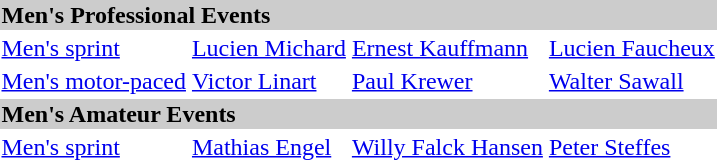<table>
<tr bgcolor="#cccccc">
<td colspan=7><strong>Men's Professional Events</strong></td>
</tr>
<tr>
<td><a href='#'>Men's sprint</a> <br></td>
<td><a href='#'>Lucien Michard</a><br></td>
<td><a href='#'>Ernest Kauffmann</a><br></td>
<td><a href='#'>Lucien Faucheux</a><br></td>
</tr>
<tr>
<td><a href='#'>Men's motor-paced</a><br></td>
<td><a href='#'>Victor Linart</a><br></td>
<td><a href='#'>Paul Krewer</a><br></td>
<td><a href='#'>Walter Sawall</a><br></td>
</tr>
<tr bgcolor="#cccccc">
<td colspan=7><strong>Men's Amateur Events</strong></td>
</tr>
<tr>
<td><a href='#'>Men's sprint</a> <br></td>
<td><a href='#'>Mathias Engel</a><br></td>
<td><a href='#'>Willy Falck Hansen</a><br></td>
<td><a href='#'>Peter Steffes</a><br></td>
</tr>
</table>
